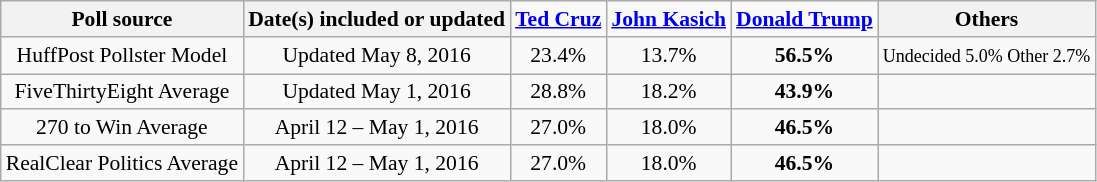<table class="wikitable sortable tpl-blanktable" style="text-align:center;font-size:90%;line-height:17px">
<tr>
<th>Poll source</th>
<th>Date(s) included or updated</th>
<td><strong><a href='#'>Ted Cruz</a></strong></td>
<td><strong><a href='#'>John Kasich</a></strong></td>
<td><strong><a href='#'>Donald Trump</a></strong></td>
<th>Others</th>
</tr>
<tr>
<td>HuffPost Pollster Model</td>
<td>Updated May 8, 2016</td>
<td>23.4%</td>
<td>13.7%</td>
<td><strong>56.5%</strong></td>
<td><small>Undecided 5.0% Other 2.7%</small></td>
</tr>
<tr>
<td>FiveThirtyEight Average</td>
<td>Updated May 1, 2016</td>
<td>28.8%</td>
<td>18.2%</td>
<td><strong>43.9%</strong></td>
<td></td>
</tr>
<tr>
<td>270 to Win Average</td>
<td>April 12 – May 1, 2016</td>
<td>27.0%</td>
<td>18.0%</td>
<td><strong>46.5%</strong></td>
<td></td>
</tr>
<tr>
<td>RealClear Politics Average</td>
<td>April 12 – May 1, 2016</td>
<td>27.0%</td>
<td>18.0%</td>
<td><strong>46.5%</strong></td>
<td></td>
</tr>
</table>
